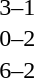<table cellspacing=1 width=70%>
<tr>
<th width=25%></th>
<th width=30%></th>
<th width=15%></th>
<th width=30%></th>
</tr>
<tr>
<td></td>
<td align=right></td>
<td align=center>3–1</td>
<td></td>
</tr>
<tr>
<td></td>
<td align=right></td>
<td align=center>0–2</td>
<td></td>
</tr>
<tr>
<td></td>
<td align=right></td>
<td align=center>6–2</td>
<td></td>
</tr>
</table>
